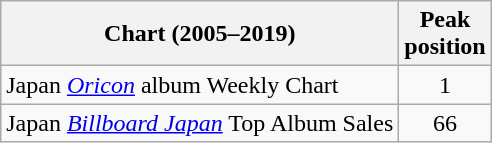<table class="wikitable sortable">
<tr>
<th>Chart (2005–2019)</th>
<th>Peak<br>position</th>
</tr>
<tr>
<td>Japan <em><a href='#'>Oricon</a></em> album Weekly Chart</td>
<td align="center">1</td>
</tr>
<tr>
<td>Japan <em><a href='#'>Billboard Japan</a></em> Top Album Sales</td>
<td align="center">66</td>
</tr>
</table>
